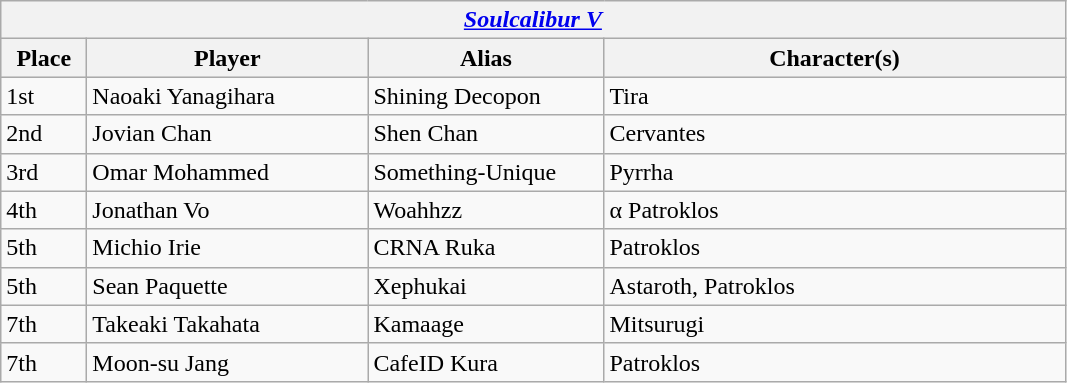<table class="wikitable">
<tr>
<th colspan="4" style="text-align:center;"><strong><em><a href='#'>Soulcalibur V</a></em></strong></th>
</tr>
<tr style="background:#ddd;">
<th style="width:50px;">Place</th>
<th style="width:180px;">Player</th>
<th style="width:150px;">Alias</th>
<th style="width:300px;">Character(s)</th>
</tr>
<tr>
<td>1st</td>
<td> Naoaki Yanagihara</td>
<td>Shining Decopon</td>
<td>Tira</td>
</tr>
<tr>
<td>2nd</td>
<td> Jovian Chan</td>
<td>Shen Chan</td>
<td>Cervantes</td>
</tr>
<tr>
<td>3rd</td>
<td> Omar Mohammed</td>
<td>Something-Unique</td>
<td>Pyrrha</td>
</tr>
<tr>
<td>4th</td>
<td> Jonathan Vo</td>
<td>Woahhzz</td>
<td>α Patroklos</td>
</tr>
<tr>
<td>5th</td>
<td> Michio Irie</td>
<td>CRNA Ruka</td>
<td>Patroklos</td>
</tr>
<tr>
<td>5th</td>
<td> Sean Paquette</td>
<td>Xephukai</td>
<td>Astaroth, Patroklos</td>
</tr>
<tr>
<td>7th</td>
<td> Takeaki Takahata</td>
<td>Kamaage</td>
<td>Mitsurugi</td>
</tr>
<tr>
<td>7th</td>
<td> Moon-su Jang</td>
<td>CafeID Kura</td>
<td>Patroklos</td>
</tr>
</table>
